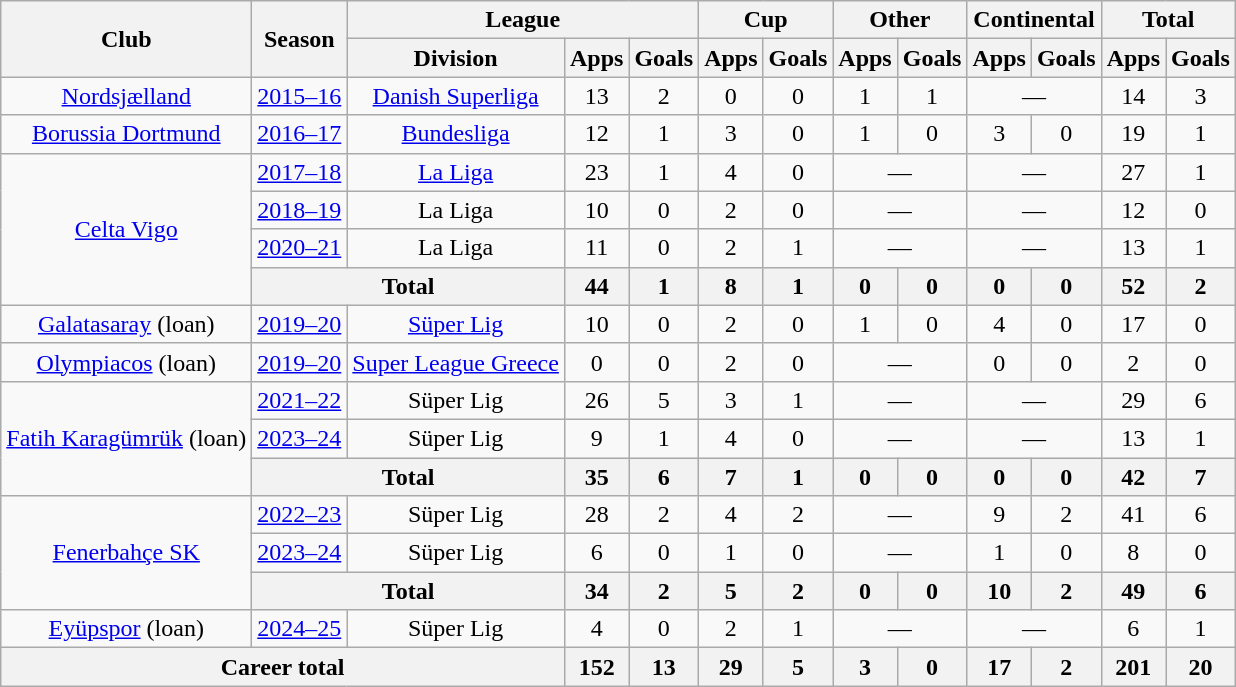<table class="wikitable" style="text-align: center;">
<tr>
<th rowspan="2">Club</th>
<th rowspan="2">Season</th>
<th colspan="3">League</th>
<th colspan="2">Cup</th>
<th colspan="2">Other</th>
<th colspan="2">Continental</th>
<th colspan="2">Total</th>
</tr>
<tr>
<th>Division</th>
<th>Apps</th>
<th>Goals</th>
<th>Apps</th>
<th>Goals</th>
<th>Apps</th>
<th>Goals</th>
<th>Apps</th>
<th>Goals</th>
<th>Apps</th>
<th>Goals</th>
</tr>
<tr style="text-align:center;">
<td style="vertical-align:center;"><a href='#'>Nordsjælland</a></td>
<td><a href='#'>2015–16</a></td>
<td><a href='#'>Danish Superliga</a></td>
<td>13</td>
<td>2</td>
<td>0</td>
<td>0</td>
<td>1</td>
<td>1</td>
<td colspan="2">—</td>
<td>14</td>
<td>3</td>
</tr>
<tr>
<td style="vertical-align:center;"><a href='#'>Borussia Dortmund</a></td>
<td><a href='#'>2016–17</a></td>
<td><a href='#'>Bundesliga</a></td>
<td>12</td>
<td>1</td>
<td>3</td>
<td>0</td>
<td>1</td>
<td>0</td>
<td>3</td>
<td>0</td>
<td>19</td>
<td>1</td>
</tr>
<tr>
<td rowspan="4" style="vertical-align:center;"><a href='#'>Celta Vigo</a></td>
<td><a href='#'>2017–18</a></td>
<td><a href='#'>La Liga</a></td>
<td>23</td>
<td>1</td>
<td>4</td>
<td>0</td>
<td colspan="2">—</td>
<td colspan="2">—</td>
<td>27</td>
<td>1</td>
</tr>
<tr>
<td><a href='#'>2018–19</a></td>
<td>La Liga</td>
<td>10</td>
<td>0</td>
<td>2</td>
<td>0</td>
<td colspan="2">—</td>
<td colspan="2">—</td>
<td>12</td>
<td>0</td>
</tr>
<tr>
<td><a href='#'>2020–21</a></td>
<td>La Liga</td>
<td>11</td>
<td>0</td>
<td>2</td>
<td>1</td>
<td colspan="2">—</td>
<td colspan="2">—</td>
<td>13</td>
<td>1</td>
</tr>
<tr>
<th colspan="2">Total</th>
<th>44</th>
<th>1</th>
<th>8</th>
<th>1</th>
<th>0</th>
<th>0</th>
<th>0</th>
<th>0</th>
<th>52</th>
<th>2</th>
</tr>
<tr>
<td style="vertical-align:center;"><a href='#'>Galatasaray</a> (loan)</td>
<td><a href='#'>2019–20</a></td>
<td><a href='#'>Süper Lig</a></td>
<td>10</td>
<td>0</td>
<td>2</td>
<td>0</td>
<td>1</td>
<td>0</td>
<td>4</td>
<td>0</td>
<td>17</td>
<td>0</td>
</tr>
<tr>
<td style="vertical-align:center;"><a href='#'>Olympiacos</a> (loan)</td>
<td><a href='#'>2019–20</a></td>
<td><a href='#'>Super League Greece</a></td>
<td>0</td>
<td>0</td>
<td>2</td>
<td>0</td>
<td colspan="2">—</td>
<td>0</td>
<td>0</td>
<td>2</td>
<td>0</td>
</tr>
<tr>
<td rowspan="3" style="vertical-align:center;"><a href='#'>Fatih Karagümrük</a> (loan)</td>
<td><a href='#'>2021–22</a></td>
<td>Süper Lig</td>
<td>26</td>
<td>5</td>
<td>3</td>
<td>1</td>
<td colspan="2">—</td>
<td colspan="2">—</td>
<td>29</td>
<td>6</td>
</tr>
<tr>
<td><a href='#'>2023–24</a></td>
<td>Süper Lig</td>
<td>9</td>
<td>1</td>
<td>4</td>
<td>0</td>
<td colspan="2">—</td>
<td colspan="2">—</td>
<td>13</td>
<td>1</td>
</tr>
<tr>
<th colspan="2">Total</th>
<th>35</th>
<th>6</th>
<th>7</th>
<th>1</th>
<th>0</th>
<th>0</th>
<th>0</th>
<th>0</th>
<th>42</th>
<th>7</th>
</tr>
<tr>
<td rowspan="3" style="vertical-align:center;"><a href='#'>Fenerbahçe SK</a></td>
<td><a href='#'>2022–23</a></td>
<td>Süper Lig</td>
<td>28</td>
<td>2</td>
<td>4</td>
<td>2</td>
<td colspan="2">—</td>
<td>9</td>
<td>2</td>
<td>41</td>
<td>6</td>
</tr>
<tr>
<td><a href='#'>2023–24</a></td>
<td>Süper Lig</td>
<td>6</td>
<td>0</td>
<td>1</td>
<td>0</td>
<td colspan="2">—</td>
<td>1</td>
<td>0</td>
<td>8</td>
<td>0</td>
</tr>
<tr>
<th colspan="2">Total</th>
<th>34</th>
<th>2</th>
<th>5</th>
<th>2</th>
<th>0</th>
<th>0</th>
<th>10</th>
<th>2</th>
<th>49</th>
<th>6</th>
</tr>
<tr>
<td style="vertical-align:center;"><a href='#'>Eyüpspor</a> (loan)</td>
<td><a href='#'>2024–25</a></td>
<td>Süper Lig</td>
<td>4</td>
<td>0</td>
<td>2</td>
<td>1</td>
<td colspan="2">—</td>
<td colspan="2">—</td>
<td>6</td>
<td>1</td>
</tr>
<tr>
<th colspan="3">Career total</th>
<th>152</th>
<th>13</th>
<th>29</th>
<th>5</th>
<th>3</th>
<th>0</th>
<th>17</th>
<th>2</th>
<th>201</th>
<th>20</th>
</tr>
</table>
